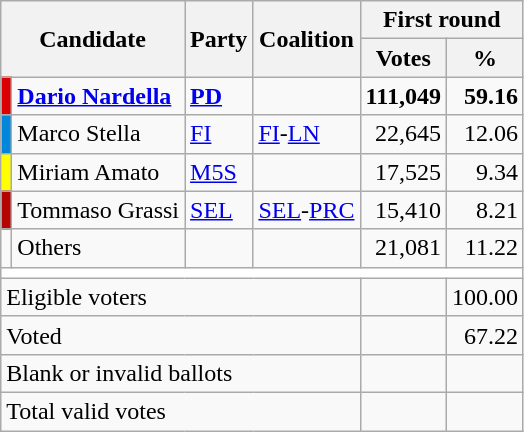<table class="wikitable centre">
<tr>
<th scope="col" rowspan=2 colspan=2>Candidate</th>
<th scope="col" rowspan=2 colspan=1>Party</th>
<th scope="col" rowspan=2 colspan=1>Coalition</th>
<th scope="col" colspan=2>First round</th>
</tr>
<tr>
<th scope="col">Votes</th>
<th scope="col">%</th>
</tr>
<tr>
<td bgcolor="#dd0000"></td>
<td><strong><a href='#'>Dario Nardella</a></strong></td>
<td><strong><a href='#'>PD</a></strong></td>
<td></td>
<td style="text-align: right"><strong>111,049</strong></td>
<td style="text-align: right"><strong>59.16</strong></td>
</tr>
<tr>
<td bgcolor="#0087DC"></td>
<td>Marco Stella</td>
<td><a href='#'>FI</a></td>
<td><a href='#'>FI</a>-<a href='#'>LN</a></td>
<td style="text-align: right">22,645</td>
<td style="text-align: right">12.06</td>
</tr>
<tr>
<td bgcolor="yellow"></td>
<td>Miriam Amato</td>
<td><a href='#'>M5S</a></td>
<td></td>
<td style="text-align: right">17,525</td>
<td style="text-align: right">9.34</td>
</tr>
<tr>
<td bgcolor="#B40404"></td>
<td>Tommaso Grassi</td>
<td><a href='#'>SEL</a></td>
<td><a href='#'>SEL</a>-<a href='#'>PRC</a></td>
<td style="text-align: right">15,410</td>
<td style="text-align: right">8.21</td>
</tr>
<tr>
<td bgcolor=""></td>
<td>Others</td>
<td></td>
<td></td>
<td style="text-align: right">21,081</td>
<td style="text-align: right">11.22</td>
</tr>
<tr bgcolor=white>
<td colspan=6></td>
</tr>
<tr>
<td colspan=4>Eligible voters</td>
<td style="text-align: right"></td>
<td style="text-align: right">100.00</td>
</tr>
<tr>
<td colspan=4>Voted</td>
<td style="text-align: right"></td>
<td style="text-align: right">67.22</td>
</tr>
<tr>
<td colspan=4>Blank or invalid ballots</td>
<td style="text-align: right"></td>
<td style="text-align: right"></td>
</tr>
<tr>
<td colspan=4>Total valid votes</td>
<td style="text-align: right"></td>
<td style="text-align: right"></td>
</tr>
</table>
